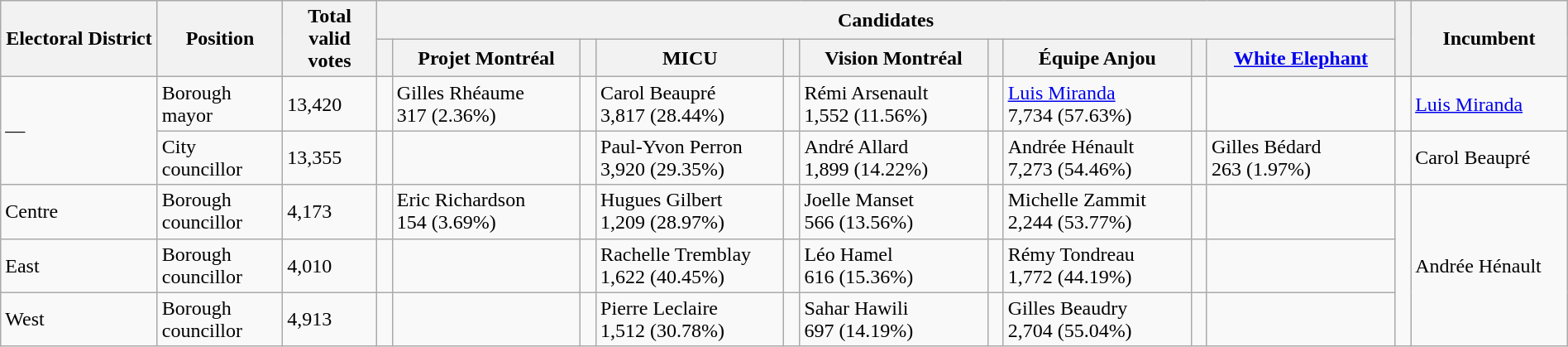<table class="wikitable" width="100%">
<tr>
<th width=10% rowspan=2>Electoral District</th>
<th width=8% rowspan=2>Position</th>
<th width=6% rowspan=2>Total valid votes</th>
<th colspan=10>Candidates</th>
<th width=1% rowspan=2> </th>
<th width=10% rowspan=2>Incumbent</th>
</tr>
<tr>
<th width=1% > </th>
<th width=12% ><span>Projet Montréal</span></th>
<th width=1% > </th>
<th width=12% >MICU</th>
<th width=1% > </th>
<th width=12% >Vision Montréal</th>
<th width=1% > </th>
<th width=12% ><span>Équipe Anjou</span></th>
<th width=1% > </th>
<th width=12% ><a href='#'>White Elephant</a></th>
</tr>
<tr>
<td rowspan=2>—</td>
<td>Borough mayor</td>
<td>13,420</td>
<td></td>
<td>Gilles Rhéaume<br>317 (2.36%)</td>
<td></td>
<td>Carol Beaupré<br>3,817 (28.44%)</td>
<td></td>
<td>Rémi Arsenault<br>1,552 (11.56%)</td>
<td> </td>
<td><a href='#'>Luis Miranda</a><br>7,734 (57.63%)</td>
<td></td>
<td></td>
<td> </td>
<td><a href='#'>Luis Miranda</a></td>
</tr>
<tr>
<td>City councillor</td>
<td>13,355</td>
<td></td>
<td></td>
<td></td>
<td>Paul-Yvon Perron<br>3,920 (29.35%)</td>
<td></td>
<td>André Allard<br>1,899 (14.22%)</td>
<td> </td>
<td>Andrée Hénault<br>7,273 (54.46%)</td>
<td></td>
<td>Gilles Bédard<br>263 (1.97%)</td>
<td> </td>
<td>Carol Beaupré</td>
</tr>
<tr>
<td>Centre</td>
<td>Borough councillor</td>
<td>4,173</td>
<td></td>
<td>Eric Richardson<br>154 (3.69%)</td>
<td></td>
<td>Hugues Gilbert<br>1,209 (28.97%)</td>
<td></td>
<td>Joelle Manset<br>566 (13.56%)</td>
<td> </td>
<td>Michelle Zammit<br>2,244 (53.77%)</td>
<td></td>
<td></td>
<td rowspan=3 > </td>
<td rowspan=3>Andrée Hénault</td>
</tr>
<tr>
<td>East</td>
<td>Borough councillor</td>
<td>4,010</td>
<td></td>
<td></td>
<td></td>
<td>Rachelle Tremblay<br>1,622 (40.45%)</td>
<td></td>
<td>Léo Hamel<br>616 (15.36%)</td>
<td> </td>
<td>Rémy Tondreau<br>1,772 (44.19%)</td>
<td></td>
<td></td>
</tr>
<tr>
<td>West</td>
<td>Borough councillor</td>
<td>4,913</td>
<td></td>
<td></td>
<td></td>
<td>Pierre Leclaire<br>1,512 (30.78%)</td>
<td></td>
<td>Sahar Hawili<br>697 (14.19%)</td>
<td> </td>
<td>Gilles Beaudry<br>2,704 (55.04%)</td>
<td></td>
<td></td>
</tr>
</table>
